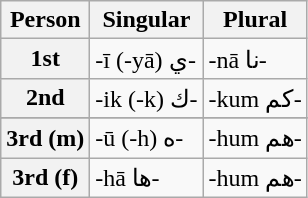<table class="wikitable">
<tr>
<th>Person</th>
<th>Singular</th>
<th>Plural</th>
</tr>
<tr>
<th>1st</th>
<td>-ī (-yā) ي-</td>
<td>-nā نا-</td>
</tr>
<tr>
<th>2nd</th>
<td>-ik (-k) ك-</td>
<td>-kum كم-</td>
</tr>
<tr>
</tr>
<tr>
<th>3rd (m)</th>
<td>-ū (-h) ه-</td>
<td>-hum هم-</td>
</tr>
<tr>
<th>3rd (f)</th>
<td>-hā ها-</td>
<td>-hum هم-</td>
</tr>
</table>
